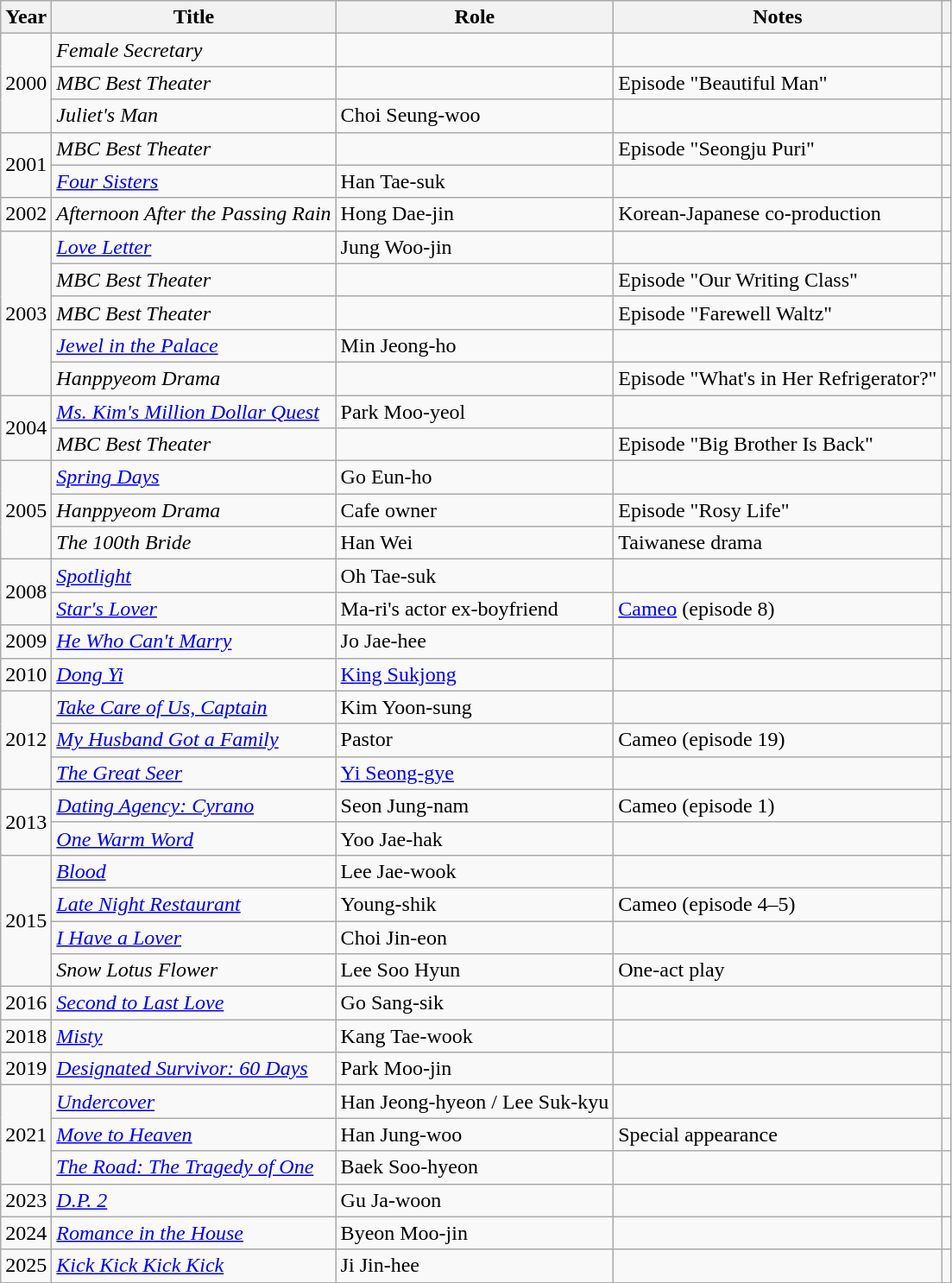<table class="wikitable">
<tr>
<th>Year</th>
<th>Title</th>
<th>Role</th>
<th>Notes</th>
<th class="unsortable"></th>
</tr>
<tr>
<td rowspan=3>2000</td>
<td><em>Female Secretary</em></td>
<td></td>
<td></td>
<td></td>
</tr>
<tr>
<td><em>MBC Best Theater</em> </td>
<td></td>
<td>Episode "Beautiful Man"</td>
<td></td>
</tr>
<tr>
<td><em>Juliet's Man</em></td>
<td>Choi Seung-woo</td>
<td></td>
<td></td>
</tr>
<tr>
<td rowspan=2>2001</td>
<td><em>MBC Best Theater</em> </td>
<td></td>
<td>Episode "Seongju Puri"</td>
</tr>
<tr>
<td><em><a href='#'>Four Sisters</a></em></td>
<td>Han Tae-suk</td>
<td></td>
<td></td>
</tr>
<tr>
<td>2002</td>
<td><em>Afternoon After the Passing Rain</em> </td>
<td>Hong Dae-jin</td>
<td>Korean-Japanese co-production</td>
<td></td>
</tr>
<tr>
<td rowspan=5>2003</td>
<td><em><a href='#'>Love Letter</a></em></td>
<td>Jung Woo-jin</td>
<td></td>
<td></td>
</tr>
<tr>
<td><em>MBC Best Theater</em> </td>
<td></td>
<td>Episode "Our Writing Class"</td>
</tr>
<tr>
<td><em>MBC Best Theater</em> </td>
<td></td>
<td>Episode "Farewell Waltz"</td>
<td></td>
</tr>
<tr>
<td><em><a href='#'>Jewel in the Palace</a></em></td>
<td>Min Jeong-ho</td>
<td></td>
<td></td>
</tr>
<tr>
<td><em>Hanppyeom Drama</em> </td>
<td></td>
<td>Episode "What's in Her Refrigerator?"</td>
<td></td>
</tr>
<tr>
<td rowspan=2>2004</td>
<td><em><a href='#'>Ms. Kim's Million Dollar Quest</a></em></td>
<td>Park Moo-yeol</td>
<td></td>
<td></td>
</tr>
<tr>
<td><em>MBC Best Theater</em> </td>
<td></td>
<td>Episode "Big Brother Is Back"</td>
<td></td>
</tr>
<tr>
<td rowspan=3>2005</td>
<td><em><a href='#'>Spring Days</a></em></td>
<td>Go Eun-ho</td>
<td></td>
<td></td>
</tr>
<tr>
<td><em>Hanppyeom Drama</em> </td>
<td>Cafe owner</td>
<td>Episode "Rosy Life"</td>
<td></td>
</tr>
<tr>
<td><em>The 100th Bride</em></td>
<td>Han Wei</td>
<td>Taiwanese drama</td>
<td></td>
</tr>
<tr>
<td rowspan=2>2008</td>
<td><em><a href='#'>Spotlight</a></em></td>
<td>Oh Tae-suk</td>
<td></td>
<td></td>
</tr>
<tr>
<td><em><a href='#'>Star's Lover</a></em></td>
<td>Ma-ri's actor ex-boyfriend <br></td>
<td><a href='#'>Cameo</a> (episode 8)</td>
<td></td>
</tr>
<tr>
<td>2009</td>
<td><em><a href='#'>He Who Can't Marry</a></em></td>
<td>Jo Jae-hee</td>
<td></td>
<td></td>
</tr>
<tr>
<td>2010</td>
<td><em><a href='#'>Dong Yi</a></em></td>
<td><a href='#'>King Sukjong</a></td>
<td></td>
<td></td>
</tr>
<tr>
<td rowspan=3>2012</td>
<td><em><a href='#'>Take Care of Us, Captain</a></em></td>
<td>Kim Yoon-sung</td>
<td></td>
<td></td>
</tr>
<tr>
<td><em><a href='#'>My Husband Got a Family</a></em></td>
<td>Pastor</td>
<td>Cameo (episode 19)</td>
<td></td>
</tr>
<tr>
<td><em><a href='#'>The Great Seer</a></em></td>
<td><a href='#'>Yi Seong-gye</a></td>
<td></td>
<td></td>
</tr>
<tr>
<td rowspan=2>2013</td>
<td><em><a href='#'>Dating Agency: Cyrano</a></em></td>
<td>Seon Jung-nam</td>
<td>Cameo (episode 1)</td>
<td></td>
</tr>
<tr>
<td><em><a href='#'>One Warm Word</a></em></td>
<td>Yoo Jae-hak</td>
<td></td>
<td></td>
</tr>
<tr>
<td rowspan=4>2015</td>
<td><em><a href='#'>Blood</a></em></td>
<td>Lee Jae-wook</td>
<td></td>
<td></td>
</tr>
<tr>
<td><em><a href='#'>Late Night Restaurant</a></em></td>
<td>Young-shik</td>
<td>Cameo (episode 4–5)</td>
<td></td>
</tr>
<tr>
<td><em><a href='#'>I Have a Lover</a></em></td>
<td>Choi Jin-eon</td>
<td></td>
<td></td>
</tr>
<tr>
<td><em>Snow Lotus Flower</em></td>
<td>Lee Soo Hyun</td>
<td>One-act play</td>
<td></td>
</tr>
<tr>
<td>2016</td>
<td><em><a href='#'>Second to Last Love</a></em></td>
<td>Go Sang-sik</td>
<td></td>
<td></td>
</tr>
<tr>
<td>2018</td>
<td><em><a href='#'>Misty</a></em></td>
<td>Kang Tae-wook</td>
<td></td>
<td style="text-align:center;"></td>
</tr>
<tr>
<td>2019</td>
<td><em><a href='#'>Designated Survivor: 60 Days</a></em></td>
<td>Park Moo-jin</td>
<td></td>
<td style="text-align:center;"></td>
</tr>
<tr>
<td rowspan=3>2021</td>
<td><em><a href='#'>Undercover</a></em></td>
<td>Han Jeong-hyeon / Lee Suk-kyu</td>
<td></td>
<td style="text-align:center;"></td>
</tr>
<tr>
<td><em><a href='#'>Move to Heaven</a></em></td>
<td>Han Jung-woo</td>
<td>Special appearance</td>
<td style="text-align:center;"></td>
</tr>
<tr>
<td><em><a href='#'>The Road: The Tragedy of One</a></em></td>
<td>Baek Soo-hyeon</td>
<td></td>
<td style="text-align:center;"></td>
</tr>
<tr>
<td>2023</td>
<td><em><a href='#'>D.P. 2</a></em></td>
<td>Gu Ja-woon</td>
<td></td>
<td></td>
</tr>
<tr>
<td>2024</td>
<td><em><a href='#'>Romance in the House</a></em></td>
<td>Byeon Moo-jin</td>
<td></td>
<td></td>
</tr>
<tr>
<td>2025</td>
<td><em><a href='#'>Kick Kick Kick Kick</a></em></td>
<td>Ji Jin-hee</td>
<td></td>
<td></td>
</tr>
</table>
